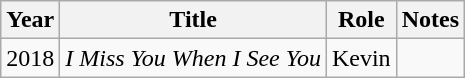<table class="wikitable">
<tr>
<th>Year</th>
<th>Title</th>
<th>Role</th>
<th>Notes</th>
</tr>
<tr>
<td>2018</td>
<td><em>I Miss You When I See You</em></td>
<td>Kevin</td>
<td></td>
</tr>
</table>
